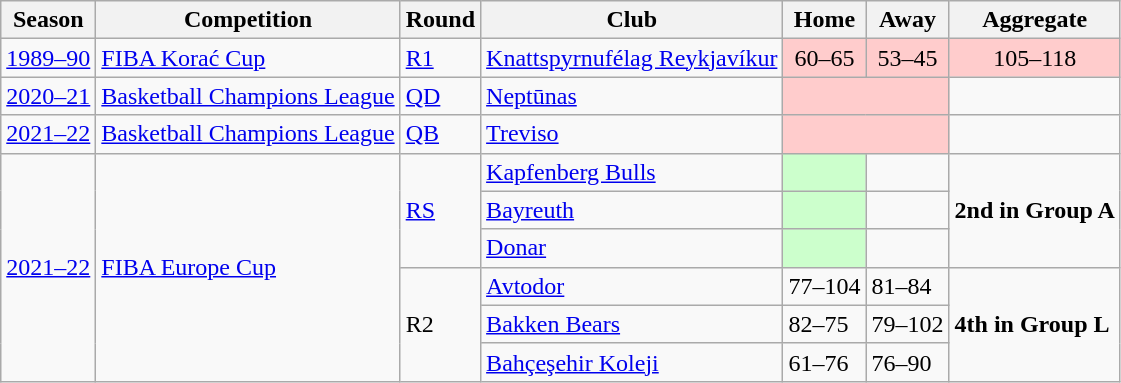<table class="wikitable">
<tr>
<th>Season</th>
<th>Competition</th>
<th>Round</th>
<th>Club</th>
<th>Home</th>
<th>Away</th>
<th>Aggregate</th>
</tr>
<tr>
<td><a href='#'>1989–90</a></td>
<td><a href='#'>FIBA Korać Cup</a></td>
<td><a href='#'>R1</a></td>
<td> <a href='#'>Knattspyrnufélag Reykjavíkur</a></td>
<td bgcolor="#fcc" style="text-align:center;">60–65</td>
<td bgcolor="#fcc" style="text-align:center;">53–45</td>
<td bgcolor="#fcc" style="text-align:center;">105–118</td>
</tr>
<tr>
<td><a href='#'>2020–21</a></td>
<td><a href='#'>Basketball Champions League</a></td>
<td><a href='#'>QD</a></td>
<td> <a href='#'>Neptūnas</a></td>
<td colspan=2 bgcolor="#fcc" style="text-align:center;"></td>
<td></td>
</tr>
<tr>
<td><a href='#'>2021–22</a></td>
<td><a href='#'>Basketball Champions League</a></td>
<td><a href='#'>QB</a></td>
<td> <a href='#'>Treviso</a></td>
<td colspan=2 bgcolor="#fcc" style="text-align:center;"></td>
<td></td>
</tr>
<tr>
<td rowspan="6"><a href='#'>2021–22</a></td>
<td rowspan="6"><a href='#'>FIBA Europe Cup</a></td>
<td rowspan="3"><a href='#'>RS</a></td>
<td> <a href='#'>Kapfenberg Bulls</a></td>
<td bgcolor="#cfc" style="text-align:center;"></td>
<td></td>
<td rowspan="3"><strong>2nd in Group A</strong></td>
</tr>
<tr>
<td> <a href='#'>Bayreuth</a></td>
<td bgcolor="#cfc" style="text-align:center;"></td>
<td></td>
</tr>
<tr>
<td> <a href='#'>Donar</a></td>
<td bgcolor="#cfc" style="text-align:center;"></td>
<td></td>
</tr>
<tr>
<td rowspan="3">R2</td>
<td> <a href='#'>Avtodor</a></td>
<td>77–104</td>
<td>81–84</td>
<td rowspan="3"><strong>4th in Group L</strong></td>
</tr>
<tr>
<td> <a href='#'>Bakken Bears</a></td>
<td>82–75</td>
<td>79–102</td>
</tr>
<tr>
<td> <a href='#'>Bahçeşehir Koleji</a></td>
<td>61–76</td>
<td>76–90</td>
</tr>
</table>
